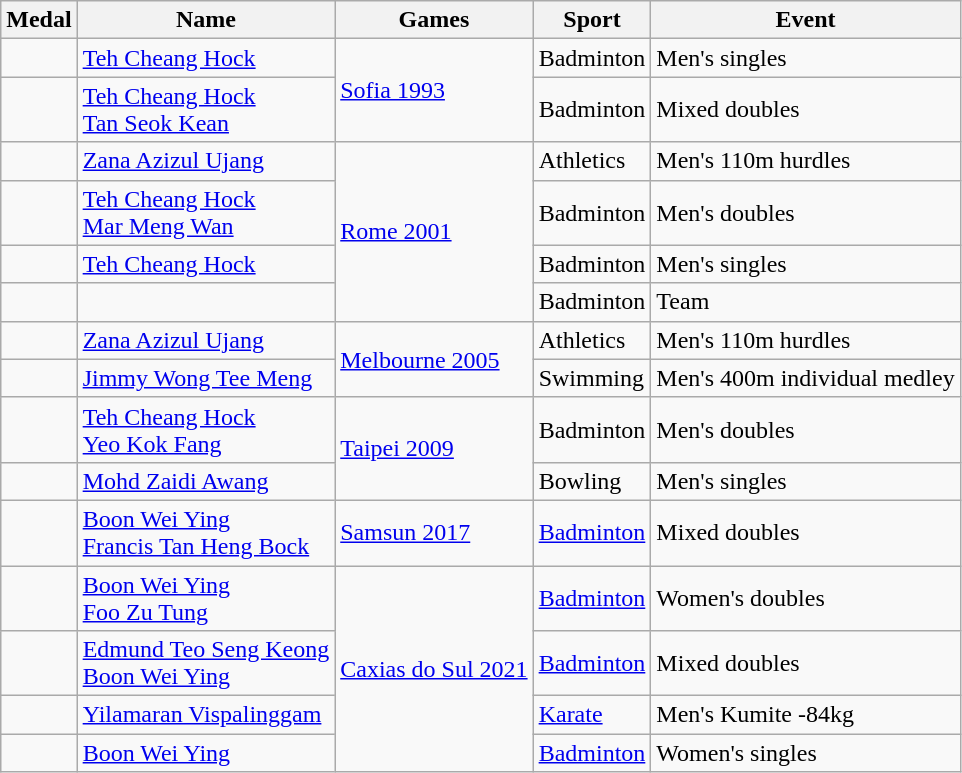<table class="wikitable sortable">
<tr>
<th>Medal</th>
<th>Name</th>
<th>Games</th>
<th>Sport</th>
<th>Event</th>
</tr>
<tr>
<td></td>
<td><a href='#'>Teh Cheang Hock</a></td>
<td rowspan=2> <a href='#'>Sofia 1993</a></td>
<td>Badminton</td>
<td>Men's singles</td>
</tr>
<tr>
<td></td>
<td><a href='#'>Teh Cheang Hock</a><br><a href='#'>Tan Seok Kean</a></td>
<td>Badminton</td>
<td>Mixed doubles</td>
</tr>
<tr>
<td></td>
<td><a href='#'>Zana Azizul Ujang</a></td>
<td rowspan=4> <a href='#'>Rome 2001</a></td>
<td>Athletics</td>
<td>Men's 110m hurdles</td>
</tr>
<tr>
<td></td>
<td><a href='#'>Teh Cheang Hock</a><br><a href='#'>Mar Meng Wan</a></td>
<td>Badminton</td>
<td>Men's doubles</td>
</tr>
<tr>
<td></td>
<td><a href='#'>Teh Cheang Hock</a></td>
<td>Badminton</td>
<td>Men's singles</td>
</tr>
<tr>
<td></td>
<td><br></td>
<td>Badminton</td>
<td>Team</td>
</tr>
<tr>
<td></td>
<td><a href='#'>Zana Azizul Ujang</a></td>
<td rowspan=2> <a href='#'>Melbourne 2005</a></td>
<td>Athletics</td>
<td>Men's 110m hurdles</td>
</tr>
<tr>
<td></td>
<td><a href='#'>Jimmy Wong Tee Meng</a></td>
<td>Swimming</td>
<td>Men's 400m individual medley</td>
</tr>
<tr>
<td></td>
<td><a href='#'>Teh Cheang Hock</a><br><a href='#'>Yeo Kok Fang</a></td>
<td rowspan=2> <a href='#'>Taipei 2009</a></td>
<td>Badminton</td>
<td>Men's doubles</td>
</tr>
<tr>
<td></td>
<td><a href='#'>Mohd Zaidi Awang</a></td>
<td>Bowling</td>
<td>Men's singles</td>
</tr>
<tr>
<td></td>
<td><a href='#'>Boon Wei Ying</a><br><a href='#'>Francis Tan Heng Bock</a></td>
<td> <a href='#'>Samsun 2017</a></td>
<td><a href='#'>Badminton</a></td>
<td>Mixed doubles</td>
</tr>
<tr>
<td></td>
<td><a href='#'>Boon Wei Ying</a><br><a href='#'>Foo Zu Tung</a></td>
<td rowspan=4> <a href='#'>Caxias do Sul 2021</a></td>
<td><a href='#'>Badminton</a></td>
<td>Women's doubles</td>
</tr>
<tr>
<td></td>
<td><a href='#'>Edmund Teo Seng Keong</a><br><a href='#'>Boon Wei Ying</a></td>
<td><a href='#'>Badminton</a></td>
<td>Mixed doubles</td>
</tr>
<tr>
<td></td>
<td><a href='#'>Yilamaran Vispalinggam</a></td>
<td><a href='#'>Karate</a></td>
<td>Men's Kumite -84kg</td>
</tr>
<tr>
<td></td>
<td><a href='#'>Boon Wei Ying</a></td>
<td><a href='#'>Badminton</a></td>
<td>Women's singles</td>
</tr>
</table>
